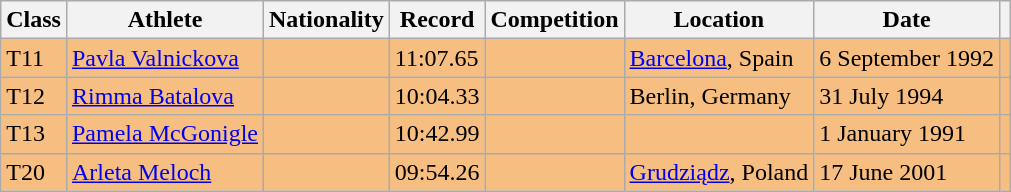<table class="wikitable">
<tr>
<th>Class</th>
<th>Athlete</th>
<th>Nationality</th>
<th>Record</th>
<th>Competition</th>
<th>Location</th>
<th>Date</th>
<th></th>
</tr>
<tr bgcolor=#F7BE81>
<td>T11</td>
<td><a href='#'>Pavla Valnickova</a></td>
<td></td>
<td>11:07.65</td>
<td></td>
<td><a href='#'>Barcelona</a>, Spain</td>
<td>6 September 1992</td>
<td></td>
</tr>
<tr bgcolor=#F7BE81>
<td>T12</td>
<td><a href='#'>Rimma Batalova</a></td>
<td></td>
<td>10:04.33</td>
<td></td>
<td>Berlin, Germany</td>
<td>31 July 1994</td>
<td></td>
</tr>
<tr bgcolor=#F7BE81>
<td>T13</td>
<td><a href='#'>Pamela McGonigle</a></td>
<td></td>
<td>10:42.99</td>
<td></td>
<td></td>
<td>1 January 1991</td>
<td></td>
</tr>
<tr bgcolor=#F7BE81>
<td>T20</td>
<td><a href='#'>Arleta Meloch</a></td>
<td></td>
<td>09:54.26</td>
<td></td>
<td><a href='#'>Grudziądz</a>, Poland</td>
<td>17 June 2001</td>
<td></td>
</tr>
</table>
